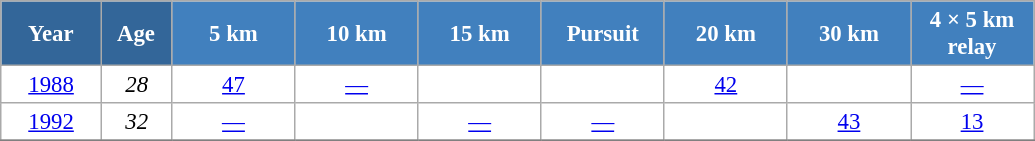<table class="wikitable" style="font-size:95%; text-align:center; border:grey solid 1px; border-collapse:collapse; background:#ffffff;">
<tr>
<th style="background-color:#369; color:white; width:60px;"> Year </th>
<th style="background-color:#369; color:white; width:40px;"> Age </th>
<th style="background-color:#4180be; color:white; width:75px;"> 5 km </th>
<th style="background-color:#4180be; color:white; width:75px;"> 10 km </th>
<th style="background-color:#4180be; color:white; width:75px;"> 15 km </th>
<th style="background-color:#4180be; color:white; width:75px;"> Pursuit </th>
<th style="background-color:#4180be; color:white; width:75px;"> 20 km </th>
<th style="background-color:#4180be; color:white; width:75px;"> 30 km </th>
<th style="background-color:#4180be; color:white; width:75px;"> 4 × 5 km <br> relay </th>
</tr>
<tr>
<td><a href='#'>1988</a></td>
<td><em>28</em></td>
<td><a href='#'>47</a></td>
<td><a href='#'>—</a></td>
<td></td>
<td></td>
<td><a href='#'>42</a></td>
<td></td>
<td><a href='#'>—</a></td>
</tr>
<tr>
<td><a href='#'>1992</a></td>
<td><em>32</em></td>
<td><a href='#'>—</a></td>
<td></td>
<td><a href='#'>—</a></td>
<td><a href='#'>—</a></td>
<td></td>
<td><a href='#'>43</a></td>
<td><a href='#'>13</a></td>
</tr>
<tr>
</tr>
</table>
